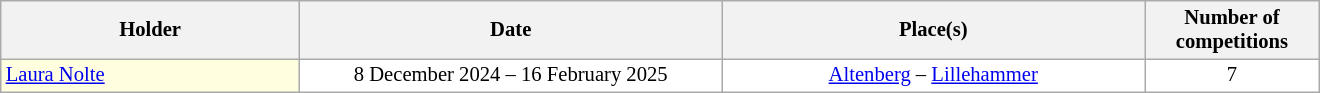<table class="wikitable plainrowheaders" style="text-align:center; background:#fff; font-size:86%; line-height:16px; border:grey solid 1px; border-collapse:collapse;">
<tr>
<th style="width:14em;">Holder </th>
<th style="width:20em;">Date</th>
<th style="width:20em;">Place(s)</th>
<th style="width:8em;">Number of competitions</th>
</tr>
<tr>
<td style="text-align:left; background:#FFFFE0"> <a href='#'>Laura Nolte</a></td>
<td>8 December 2024 – 16 February 2025</td>
<td> <a href='#'>Altenberg</a> –  <a href='#'>Lillehammer</a></td>
<td>7</td>
</tr>
</table>
